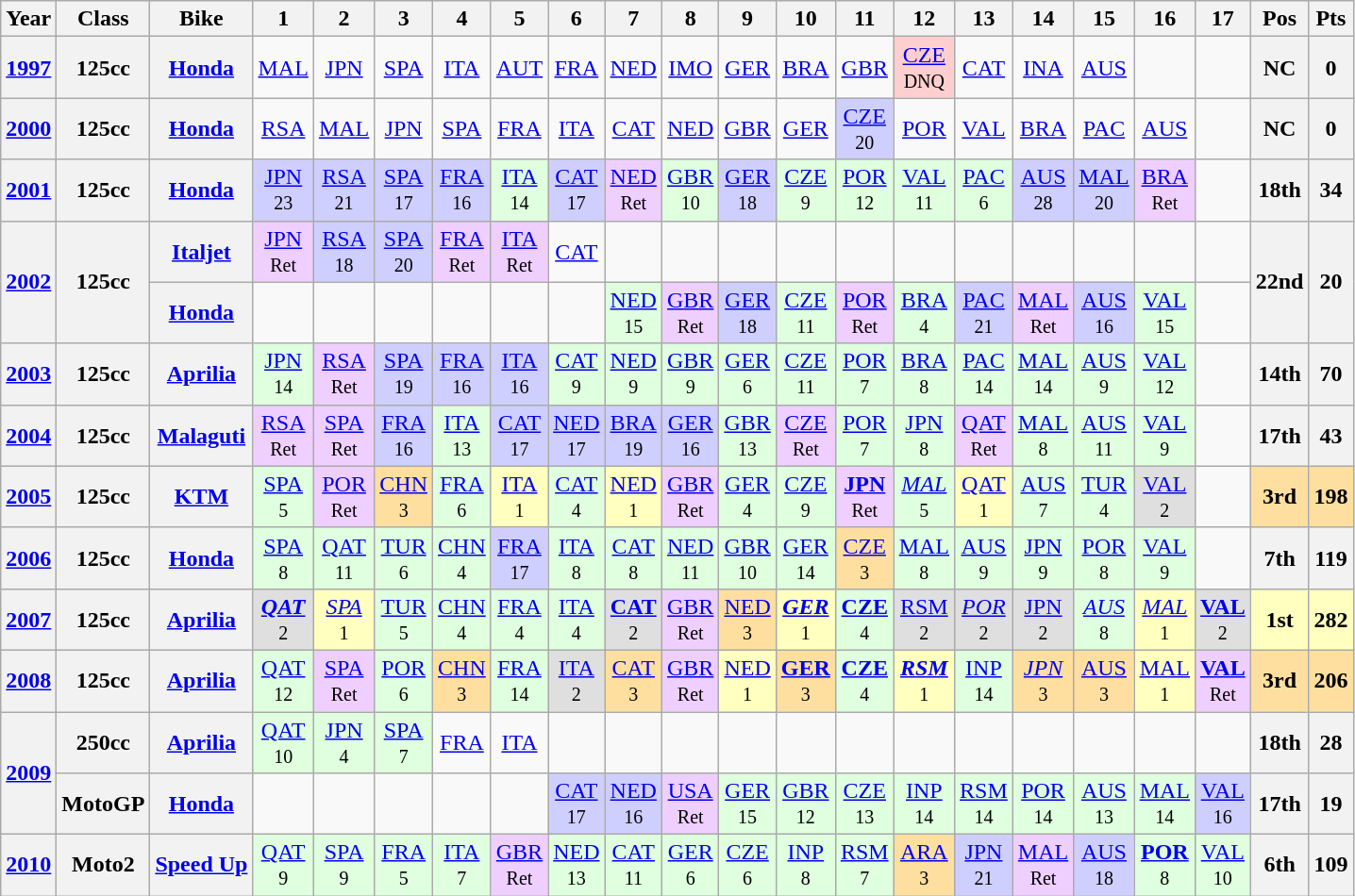<table class="wikitable" style="text-align:center">
<tr>
<th>Year</th>
<th>Class</th>
<th>Bike</th>
<th>1</th>
<th>2</th>
<th>3</th>
<th>4</th>
<th>5</th>
<th>6</th>
<th>7</th>
<th>8</th>
<th>9</th>
<th>10</th>
<th>11</th>
<th>12</th>
<th>13</th>
<th>14</th>
<th>15</th>
<th>16</th>
<th>17</th>
<th>Pos</th>
<th>Pts</th>
</tr>
<tr>
<th align="left"><a href='#'>1997</a></th>
<th align="left">125cc</th>
<th align="left"><a href='#'>Honda</a></th>
<td><a href='#'>MAL</a></td>
<td><a href='#'>JPN</a></td>
<td><a href='#'>SPA</a></td>
<td><a href='#'>ITA</a></td>
<td><a href='#'>AUT</a></td>
<td><a href='#'>FRA</a></td>
<td><a href='#'>NED</a></td>
<td><a href='#'>IMO</a></td>
<td><a href='#'>GER</a></td>
<td><a href='#'>BRA</a></td>
<td><a href='#'>GBR</a></td>
<td style="background:#FFCFCF;"><a href='#'>CZE</a><br><small>DNQ</small></td>
<td><a href='#'>CAT</a></td>
<td><a href='#'>INA</a></td>
<td><a href='#'>AUS</a></td>
<td></td>
<td></td>
<th>NC</th>
<th>0</th>
</tr>
<tr>
<th align="left"><a href='#'>2000</a></th>
<th align="left">125cc</th>
<th align="left"><a href='#'>Honda</a></th>
<td><a href='#'>RSA</a></td>
<td><a href='#'>MAL</a></td>
<td><a href='#'>JPN</a></td>
<td><a href='#'>SPA</a></td>
<td><a href='#'>FRA</a></td>
<td><a href='#'>ITA</a></td>
<td><a href='#'>CAT</a></td>
<td><a href='#'>NED</a></td>
<td><a href='#'>GBR</a></td>
<td><a href='#'>GER</a></td>
<td style="background:#cfcfff;"><a href='#'>CZE</a><br><small>20</small></td>
<td><a href='#'>POR</a></td>
<td><a href='#'>VAL</a></td>
<td><a href='#'>BRA</a></td>
<td><a href='#'>PAC</a></td>
<td><a href='#'>AUS</a></td>
<td></td>
<th>NC</th>
<th>0</th>
</tr>
<tr>
<th align="left"><a href='#'>2001</a></th>
<th align="left">125cc</th>
<th align="left"><a href='#'>Honda</a></th>
<td style="background:#cfcfff;"><a href='#'>JPN</a><br><small>23</small></td>
<td style="background:#cfcfff;"><a href='#'>RSA</a><br><small>21</small></td>
<td style="background:#cfcfff;"><a href='#'>SPA</a><br><small>17</small></td>
<td style="background:#cfcfff;"><a href='#'>FRA</a><br><small>16</small></td>
<td style="background:#dfffdf;"><a href='#'>ITA</a><br><small>14</small></td>
<td style="background:#cfcfff;"><a href='#'>CAT</a><br><small>17</small></td>
<td style="background:#efcfff;"><a href='#'>NED</a><br><small>Ret</small></td>
<td style="background:#dfffdf;"><a href='#'>GBR</a><br><small>10</small></td>
<td style="background:#cfcfff;"><a href='#'>GER</a><br><small>18</small></td>
<td style="background:#dfffdf;"><a href='#'>CZE</a><br><small>9</small></td>
<td style="background:#dfffdf;"><a href='#'>POR</a><br><small>12</small></td>
<td style="background:#dfffdf;"><a href='#'>VAL</a><br><small>11</small></td>
<td style="background:#dfffdf;"><a href='#'>PAC</a><br><small>6</small></td>
<td style="background:#cfcfff;"><a href='#'>AUS</a><br><small>28</small></td>
<td style="background:#cfcfff;"><a href='#'>MAL</a><br><small>20</small></td>
<td style="background:#efcfff;"><a href='#'>BRA</a><br><small>Ret</small></td>
<td></td>
<th>18th</th>
<th>34</th>
</tr>
<tr>
<th rowspan="2" align="left"><a href='#'>2002</a></th>
<th rowspan="2" align="left">125cc</th>
<th align="left"><a href='#'>Italjet</a></th>
<td style="background:#efcfff;"><a href='#'>JPN</a><br><small>Ret</small></td>
<td style="background:#cfcfff;"><a href='#'>RSA</a><br><small>18</small></td>
<td style="background:#cfcfff;"><a href='#'>SPA</a><br><small>20</small></td>
<td style="background:#efcfff;"><a href='#'>FRA</a><br><small>Ret</small></td>
<td style="background:#efcfff;"><a href='#'>ITA</a><br><small>Ret</small></td>
<td><a href='#'>CAT</a></td>
<td></td>
<td></td>
<td></td>
<td></td>
<td></td>
<td></td>
<td></td>
<td></td>
<td></td>
<td></td>
<td></td>
<th rowspan="2">22nd</th>
<th rowspan="2">20</th>
</tr>
<tr>
<th align="left"><a href='#'>Honda</a></th>
<td></td>
<td></td>
<td></td>
<td></td>
<td></td>
<td></td>
<td style="background:#dfffdf;"><a href='#'>NED</a><br><small>15</small></td>
<td style="background:#efcfff;"><a href='#'>GBR</a><br><small>Ret</small></td>
<td style="background:#cfcfff;"><a href='#'>GER</a><br><small>18</small></td>
<td style="background:#dfffdf;"><a href='#'>CZE</a><br><small>11</small></td>
<td style="background:#efcfff;"><a href='#'>POR</a><br><small>Ret</small></td>
<td style="background:#dfffdf;"><a href='#'>BRA</a><br><small>4</small></td>
<td style="background:#cfcfff;"><a href='#'>PAC</a><br><small>21</small></td>
<td style="background:#efcfff;"><a href='#'>MAL</a><br><small>Ret</small></td>
<td style="background:#cfcfff;"><a href='#'>AUS</a><br><small>16</small></td>
<td style="background:#dfffdf;"><a href='#'>VAL</a><br><small>15</small></td>
<td></td>
</tr>
<tr>
<th align="left"><a href='#'>2003</a></th>
<th align="left">125cc</th>
<th align="left"><a href='#'>Aprilia</a></th>
<td style="background:#dfffdf;"><a href='#'>JPN</a><br><small>14</small></td>
<td style="background:#efcfff;"><a href='#'>RSA</a><br><small>Ret</small></td>
<td style="background:#cfcfff;"><a href='#'>SPA</a><br><small>19</small></td>
<td style="background:#cfcfff;"><a href='#'>FRA</a><br><small>16</small></td>
<td style="background:#cfcfff;"><a href='#'>ITA</a><br><small>16</small></td>
<td style="background:#dfffdf;"><a href='#'>CAT</a><br><small>9</small></td>
<td style="background:#dfffdf;"><a href='#'>NED</a><br><small>9</small></td>
<td style="background:#dfffdf;"><a href='#'>GBR</a><br><small>9</small></td>
<td style="background:#dfffdf;"><a href='#'>GER</a><br><small>6</small></td>
<td style="background:#dfffdf;"><a href='#'>CZE</a><br><small>11</small></td>
<td style="background:#dfffdf;"><a href='#'>POR</a><br><small>7</small></td>
<td style="background:#dfffdf;"><a href='#'>BRA</a><br><small>8</small></td>
<td style="background:#dfffdf;"><a href='#'>PAC</a><br><small>14</small></td>
<td style="background:#dfffdf;"><a href='#'>MAL</a><br><small>14</small></td>
<td style="background:#dfffdf;"><a href='#'>AUS</a><br><small>9</small></td>
<td style="background:#dfffdf;"><a href='#'>VAL</a><br><small>12</small></td>
<td></td>
<th>14th</th>
<th>70</th>
</tr>
<tr>
<th align="left"><a href='#'>2004</a></th>
<th align="left">125cc</th>
<th align="left"><a href='#'>Malaguti</a></th>
<td style="background:#efcfff;"><a href='#'>RSA</a><br><small>Ret</small></td>
<td style="background:#efcfff;"><a href='#'>SPA</a><br><small>Ret</small></td>
<td style="background:#cfcfff;"><a href='#'>FRA</a><br><small>16</small></td>
<td style="background:#dfffdf;"><a href='#'>ITA</a><br><small>13</small></td>
<td style="background:#cfcfff;"><a href='#'>CAT</a><br><small>17</small></td>
<td style="background:#cfcfff;"><a href='#'>NED</a><br><small>17</small></td>
<td style="background:#cfcfff;"><a href='#'>BRA</a><br><small>19</small></td>
<td style="background:#cfcfff;"><a href='#'>GER</a><br><small>16</small></td>
<td style="background:#dfffdf;"><a href='#'>GBR</a><br><small>13</small></td>
<td style="background:#efcfff;"><a href='#'>CZE</a><br><small>Ret</small></td>
<td style="background:#dfffdf;"><a href='#'>POR</a><br><small>7</small></td>
<td style="background:#dfffdf;"><a href='#'>JPN</a><br><small>8</small></td>
<td style="background:#efcfff;"><a href='#'>QAT</a><br><small>Ret</small></td>
<td style="background:#dfffdf;"><a href='#'>MAL</a><br><small>8</small></td>
<td style="background:#dfffdf;"><a href='#'>AUS</a><br><small>11</small></td>
<td style="background:#dfffdf;"><a href='#'>VAL</a><br><small>9</small></td>
<td></td>
<th>17th</th>
<th>43</th>
</tr>
<tr>
<th align="left"><a href='#'>2005</a></th>
<th align="left">125cc</th>
<th align="left"><a href='#'>KTM</a></th>
<td style="background:#dfffdf;"><a href='#'>SPA</a><br><small>5</small></td>
<td style="background:#efcfff;"><a href='#'>POR</a><br><small>Ret</small></td>
<td style="background:#ffdf9f;"><a href='#'>CHN</a><br><small>3</small></td>
<td style="background:#dfffdf;"><a href='#'>FRA</a><br><small>6</small></td>
<td style="background:#ffffbf;"><a href='#'>ITA</a><br><small>1</small></td>
<td style="background:#dfffdf;"><a href='#'>CAT</a><br><small>4</small></td>
<td style="background:#ffffbf;"><a href='#'>NED</a><br><small>1</small></td>
<td style="background:#efcfff;"><a href='#'>GBR</a><br><small>Ret</small></td>
<td style="background:#dfffdf;"><a href='#'>GER</a><br><small>4</small></td>
<td style="background:#dfffdf;"><a href='#'>CZE</a><br><small>9</small></td>
<td style="background:#efcfff;"><strong><a href='#'>JPN</a></strong><br><small>Ret</small></td>
<td style="background:#dfffdf;"><em><a href='#'>MAL</a></em><br><small>5</small></td>
<td style="background:#ffffbf;"><a href='#'>QAT</a><br><small>1</small></td>
<td style="background:#dfffdf;"><a href='#'>AUS</a><br><small>7</small></td>
<td style="background:#dfffdf;"><a href='#'>TUR</a><br><small>4</small></td>
<td style="background:#dfdfdf;"><a href='#'>VAL</a><br><small>2</small></td>
<td></td>
<td style="background:#ffdf9f;"><strong>3rd</strong></td>
<td style="background:#ffdf9f;"><strong>198</strong></td>
</tr>
<tr>
<th align="left"><a href='#'>2006</a></th>
<th align="left">125cc</th>
<th align="left"><a href='#'>Honda</a></th>
<td style="background:#dfffdf;"><a href='#'>SPA</a><br><small>8</small></td>
<td style="background:#dfffdf;"><a href='#'>QAT</a><br><small>11</small></td>
<td style="background:#dfffdf;"><a href='#'>TUR</a><br><small>6</small></td>
<td style="background:#dfffdf;"><a href='#'>CHN</a><br><small>4</small></td>
<td style="background:#cfcfff;"><a href='#'>FRA</a><br><small>17</small></td>
<td style="background:#dfffdf;"><a href='#'>ITA</a><br><small>8</small></td>
<td style="background:#dfffdf;"><a href='#'>CAT</a><br><small>8</small></td>
<td style="background:#dfffdf;"><a href='#'>NED</a><br><small>11</small></td>
<td style="background:#dfffdf;"><a href='#'>GBR</a><br><small>10</small></td>
<td style="background:#dfffdf;"><a href='#'>GER</a><br><small>14</small></td>
<td style="background:#ffdf9f;"><a href='#'>CZE</a><br><small>3</small></td>
<td style="background:#dfffdf;"><a href='#'>MAL</a><br><small>8</small></td>
<td style="background:#dfffdf;"><a href='#'>AUS</a><br><small>9</small></td>
<td style="background:#dfffdf;"><a href='#'>JPN</a><br><small>9</small></td>
<td style="background:#dfffdf;"><a href='#'>POR</a><br><small>8</small></td>
<td style="background:#dfffdf;"><a href='#'>VAL</a><br><small>9</small></td>
<td></td>
<th>7th</th>
<th>119</th>
</tr>
<tr>
<th align="left"><a href='#'>2007</a></th>
<th align="left">125cc</th>
<th align="left"><a href='#'>Aprilia</a></th>
<td style="background:#dfdfdf;"><strong><em><a href='#'>QAT</a></em></strong><br><small>2</small></td>
<td style="background:#ffffbf;"><em><a href='#'>SPA</a></em><br><small>1</small></td>
<td style="background:#dfffdf;"><a href='#'>TUR</a><br><small>5</small></td>
<td style="background:#dfffdf;"><a href='#'>CHN</a><br><small>4</small></td>
<td style="background:#dfffdf;"><a href='#'>FRA</a><br><small>4</small></td>
<td style="background:#dfffdf;"><a href='#'>ITA</a><br><small>4</small></td>
<td style="background:#dfdfdf;"><strong><a href='#'>CAT</a></strong><br><small>2</small></td>
<td style="background:#efcfff;"><a href='#'>GBR</a><br><small>Ret</small></td>
<td style="background:#ffdf9f;"><a href='#'>NED</a><br><small>3</small></td>
<td style="background:#ffffbf;"><strong><em><a href='#'>GER</a></em></strong><br><small>1</small></td>
<td style="background:#dfffdf;"><strong><a href='#'>CZE</a></strong><br><small>4</small></td>
<td style="background:#dfdfdf;"><a href='#'>RSM</a><br><small>2</small></td>
<td style="background:#dfdfdf;"><em><a href='#'>POR</a></em><br><small>2</small></td>
<td style="background:#dfdfdf;"><a href='#'>JPN</a><br><small>2</small></td>
<td style="background:#dfffdf;"><em><a href='#'>AUS</a></em><br><small>8</small></td>
<td style="background:#ffffbf;"><em><a href='#'>MAL</a></em><br><small>1</small></td>
<td style="background:#dfdfdf;"><strong><a href='#'>VAL</a></strong><br><small>2</small></td>
<td style="background:#ffffbf;"><strong>1st</strong></td>
<td style="background:#ffffbf;"><strong>282</strong></td>
</tr>
<tr>
<th align="left"><a href='#'>2008</a></th>
<th align="left">125cc</th>
<th align="left"><a href='#'>Aprilia</a></th>
<td style="background:#DFFFDF;"><a href='#'>QAT</a><br><small>12</small></td>
<td style="background:#efcfff;"><a href='#'>SPA</a><br><small>Ret</small></td>
<td style="background:#DFFFDF;"><a href='#'>POR</a><br><small>6</small></td>
<td style="background:#ffdf9f;"><a href='#'>CHN</a><br><small>3</small></td>
<td style="background:#DFFFDF;"><a href='#'>FRA</a><br><small>14</small></td>
<td style="background:#dfdfdf;"><a href='#'>ITA</a><br><small>2</small></td>
<td style="background:#ffdf9f;"><a href='#'>CAT</a><br><small>3</small></td>
<td style="background:#efcfff;"><a href='#'>GBR</a><br><small>Ret</small></td>
<td style="background:#ffffbf;"><a href='#'>NED</a><br><small>1</small></td>
<td style="background:#ffdf9f;"><strong><a href='#'>GER</a></strong><br><small>3</small></td>
<td style="background:#DFFFDF;"><strong><a href='#'>CZE</a></strong><br><small>4</small></td>
<td style="background:#ffffbf;"><strong><em><a href='#'>RSM</a></em></strong><br><small>1</small></td>
<td style="background:#DFFFDF;"><a href='#'>INP</a><br><small>14</small></td>
<td style="background:#ffdf9f;"><em><a href='#'>JPN</a></em><br><small>3</small></td>
<td style="background:#ffdf9f;"><a href='#'>AUS</a><br><small>3</small></td>
<td style="background:#ffffbf;"><a href='#'>MAL</a><br><small>1</small></td>
<td style="background:#efcfff;"><strong><a href='#'>VAL</a></strong><br><small>Ret</small></td>
<td style="background:#ffdf9f;"><strong>3rd</strong></td>
<td style="background:#ffdf9f;"><strong>206</strong></td>
</tr>
<tr>
<th rowspan="2" align="left"><a href='#'>2009</a></th>
<th align="left">250cc</th>
<th align="left"><a href='#'>Aprilia</a></th>
<td style="background:#DFFFDF;"><a href='#'>QAT</a><br><small>10</small></td>
<td style="background:#dfffdf;"><a href='#'>JPN</a><br><small>4</small></td>
<td style="background:#dfffdf;"><a href='#'>SPA</a><br><small>7</small></td>
<td><a href='#'>FRA</a></td>
<td><a href='#'>ITA</a></td>
<td></td>
<td></td>
<td></td>
<td></td>
<td></td>
<td></td>
<td></td>
<td></td>
<td></td>
<td></td>
<td></td>
<td></td>
<th>18th</th>
<th>28</th>
</tr>
<tr>
<th align="left">MotoGP</th>
<th align="left"><a href='#'>Honda</a></th>
<td></td>
<td></td>
<td></td>
<td></td>
<td></td>
<td style="background:#cfcfff;"><a href='#'>CAT</a><br><small>17</small></td>
<td style="background:#cfcfff;"><a href='#'>NED</a><br><small>16</small></td>
<td style="background:#efcfff;"><a href='#'>USA</a><br><small>Ret</small></td>
<td style="background:#DFFFDF;"><a href='#'>GER</a><br><small>15</small></td>
<td style="background:#DFFFDF;"><a href='#'>GBR</a><br><small>12</small></td>
<td style="background:#DFFFDF;"><a href='#'>CZE</a><br><small>13</small></td>
<td style="background:#DFFFDF;"><a href='#'>INP</a><br><small>14</small></td>
<td style="background:#DFFFDF;"><a href='#'>RSM</a><br><small>14</small></td>
<td style="background:#DFFFDF;"><a href='#'>POR</a><br><small>14</small></td>
<td style="background:#DFFFDF;"><a href='#'>AUS</a><br><small>13</small></td>
<td style="background:#DFFFDF;"><a href='#'>MAL</a><br><small>14</small></td>
<td style="background:#cfcfff;"><a href='#'>VAL</a><br><small>16</small></td>
<th>17th</th>
<th>19</th>
</tr>
<tr>
<th align="left"><a href='#'>2010</a></th>
<th align="left">Moto2</th>
<th align="left"><a href='#'>Speed Up</a></th>
<td style="background:#DFFFDF;"><a href='#'>QAT</a><br><small>9</small></td>
<td style="background:#DFFFDF;"><a href='#'>SPA</a><br><small>9</small></td>
<td style="background:#DFFFDF;"><a href='#'>FRA</a><br><small>5</small></td>
<td style="background:#DFFFDF;"><a href='#'>ITA</a><br><small>7</small></td>
<td style="background:#efcfff;"><a href='#'>GBR</a><br><small>Ret</small></td>
<td style="background:#DFFFDF;"><a href='#'>NED</a><br><small>13</small></td>
<td style="background:#DFFFDF;"><a href='#'>CAT</a><br><small>11</small></td>
<td style="background:#DFFFDF;"><a href='#'>GER</a><br><small>6</small></td>
<td style="background:#DFFFDF;"><a href='#'>CZE</a><br><small>6</small></td>
<td style="background:#DFFFDF;"><a href='#'>INP</a><br><small>8</small></td>
<td style="background:#DFFFDF;"><a href='#'>RSM</a><br><small>7</small></td>
<td style="background:#ffdf9f;"><a href='#'>ARA</a><br><small>3</small></td>
<td style="background:#cfcfff;"><a href='#'>JPN</a><br><small>21</small></td>
<td style="background:#efcfff;"><a href='#'>MAL</a><br><small>Ret</small></td>
<td style="background:#cfcfff;"><a href='#'>AUS</a><br><small>18</small></td>
<td style="background:#DFFFDF;"><strong><a href='#'>POR</a></strong><br><small>8</small></td>
<td style="background:#DFFFDF;"><a href='#'>VAL</a><br><small>10</small></td>
<th>6th</th>
<th>109</th>
</tr>
</table>
